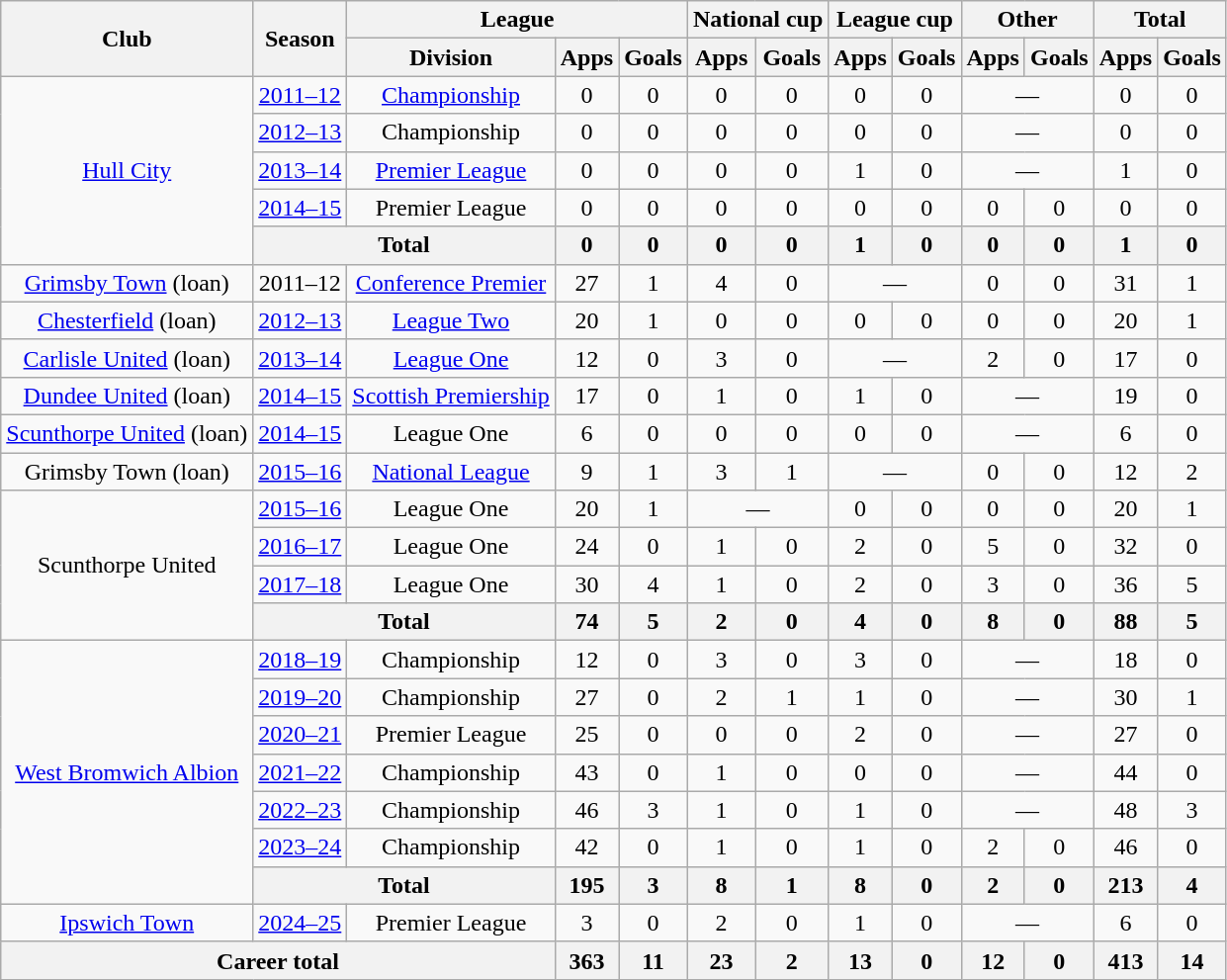<table class="wikitable" style="text-align:center">
<tr>
<th rowspan="2">Club</th>
<th rowspan="2">Season</th>
<th colspan="3">League</th>
<th colspan="2">National cup</th>
<th colspan="2">League cup</th>
<th colspan="2">Other</th>
<th colspan="2">Total</th>
</tr>
<tr>
<th>Division</th>
<th>Apps</th>
<th>Goals</th>
<th>Apps</th>
<th>Goals</th>
<th>Apps</th>
<th>Goals</th>
<th>Apps</th>
<th>Goals</th>
<th>Apps</th>
<th>Goals</th>
</tr>
<tr>
<td rowspan="5"><a href='#'>Hull City</a></td>
<td><a href='#'>2011–12</a></td>
<td><a href='#'>Championship</a></td>
<td>0</td>
<td>0</td>
<td>0</td>
<td>0</td>
<td>0</td>
<td>0</td>
<td colspan="2">—</td>
<td>0</td>
<td>0</td>
</tr>
<tr>
<td><a href='#'>2012–13</a></td>
<td>Championship</td>
<td>0</td>
<td>0</td>
<td>0</td>
<td>0</td>
<td>0</td>
<td>0</td>
<td colspan="2">—</td>
<td>0</td>
<td>0</td>
</tr>
<tr>
<td><a href='#'>2013–14</a></td>
<td><a href='#'>Premier League</a></td>
<td>0</td>
<td>0</td>
<td>0</td>
<td>0</td>
<td>1</td>
<td>0</td>
<td colspan="2">—</td>
<td>1</td>
<td>0</td>
</tr>
<tr>
<td><a href='#'>2014–15</a></td>
<td>Premier League</td>
<td>0</td>
<td>0</td>
<td>0</td>
<td>0</td>
<td>0</td>
<td>0</td>
<td>0</td>
<td>0</td>
<td>0</td>
<td>0</td>
</tr>
<tr>
<th colspan="2">Total</th>
<th>0</th>
<th>0</th>
<th>0</th>
<th>0</th>
<th>1</th>
<th>0</th>
<th>0</th>
<th>0</th>
<th>1</th>
<th>0</th>
</tr>
<tr>
<td><a href='#'>Grimsby Town</a> (loan)</td>
<td>2011–12</td>
<td><a href='#'>Conference Premier</a></td>
<td>27</td>
<td>1</td>
<td>4</td>
<td>0</td>
<td colspan="2">—</td>
<td>0</td>
<td>0</td>
<td>31</td>
<td>1</td>
</tr>
<tr>
<td><a href='#'>Chesterfield</a> (loan)</td>
<td><a href='#'>2012–13</a></td>
<td><a href='#'>League Two</a></td>
<td>20</td>
<td>1</td>
<td>0</td>
<td>0</td>
<td>0</td>
<td>0</td>
<td>0</td>
<td>0</td>
<td>20</td>
<td>1</td>
</tr>
<tr>
<td><a href='#'>Carlisle United</a> (loan)</td>
<td><a href='#'>2013–14</a></td>
<td><a href='#'>League One</a></td>
<td>12</td>
<td>0</td>
<td>3</td>
<td>0</td>
<td colspan="2">—</td>
<td>2</td>
<td>0</td>
<td>17</td>
<td>0</td>
</tr>
<tr>
<td><a href='#'>Dundee United</a> (loan)</td>
<td><a href='#'>2014–15</a></td>
<td><a href='#'>Scottish Premiership</a></td>
<td>17</td>
<td>0</td>
<td>1</td>
<td>0</td>
<td>1</td>
<td>0</td>
<td colspan="2">—</td>
<td>19</td>
<td>0</td>
</tr>
<tr>
<td><a href='#'>Scunthorpe United</a> (loan)</td>
<td><a href='#'>2014–15</a></td>
<td>League One</td>
<td>6</td>
<td>0</td>
<td>0</td>
<td>0</td>
<td>0</td>
<td>0</td>
<td colspan="2">—</td>
<td>6</td>
<td>0</td>
</tr>
<tr>
<td>Grimsby Town (loan)</td>
<td><a href='#'>2015–16</a></td>
<td><a href='#'>National League</a></td>
<td>9</td>
<td>1</td>
<td>3</td>
<td>1</td>
<td colspan="2">—</td>
<td>0</td>
<td>0</td>
<td>12</td>
<td>2</td>
</tr>
<tr>
<td rowspan="4">Scunthorpe United</td>
<td><a href='#'>2015–16</a></td>
<td>League One</td>
<td>20</td>
<td>1</td>
<td colspan="2">—</td>
<td>0</td>
<td>0</td>
<td>0</td>
<td>0</td>
<td>20</td>
<td>1</td>
</tr>
<tr>
<td><a href='#'>2016–17</a></td>
<td>League One</td>
<td>24</td>
<td>0</td>
<td>1</td>
<td>0</td>
<td>2</td>
<td>0</td>
<td>5</td>
<td>0</td>
<td>32</td>
<td>0</td>
</tr>
<tr>
<td><a href='#'>2017–18</a></td>
<td>League One</td>
<td>30</td>
<td>4</td>
<td>1</td>
<td>0</td>
<td>2</td>
<td>0</td>
<td>3</td>
<td>0</td>
<td>36</td>
<td>5</td>
</tr>
<tr>
<th colspan="2">Total</th>
<th>74</th>
<th>5</th>
<th>2</th>
<th>0</th>
<th>4</th>
<th>0</th>
<th>8</th>
<th>0</th>
<th>88</th>
<th>5</th>
</tr>
<tr>
<td rowspan="7"><a href='#'>West Bromwich Albion</a></td>
<td><a href='#'>2018–19</a></td>
<td>Championship</td>
<td>12</td>
<td>0</td>
<td>3</td>
<td>0</td>
<td>3</td>
<td>0</td>
<td colspan=2>—</td>
<td>18</td>
<td>0</td>
</tr>
<tr>
<td><a href='#'>2019–20</a></td>
<td>Championship</td>
<td>27</td>
<td>0</td>
<td>2</td>
<td>1</td>
<td>1</td>
<td>0</td>
<td colspan=2>—</td>
<td>30</td>
<td>1</td>
</tr>
<tr>
<td><a href='#'>2020–21</a></td>
<td>Premier League</td>
<td>25</td>
<td>0</td>
<td>0</td>
<td>0</td>
<td>2</td>
<td>0</td>
<td colspan=2>—</td>
<td>27</td>
<td>0</td>
</tr>
<tr>
<td><a href='#'>2021–22</a></td>
<td>Championship</td>
<td>43</td>
<td>0</td>
<td>1</td>
<td>0</td>
<td>0</td>
<td>0</td>
<td colspan=2>—</td>
<td>44</td>
<td>0</td>
</tr>
<tr>
<td><a href='#'>2022–23</a></td>
<td>Championship</td>
<td>46</td>
<td>3</td>
<td>1</td>
<td>0</td>
<td>1</td>
<td>0</td>
<td colspan=2>—</td>
<td>48</td>
<td>3</td>
</tr>
<tr>
<td><a href='#'>2023–24</a></td>
<td>Championship</td>
<td>42</td>
<td>0</td>
<td>1</td>
<td>0</td>
<td>1</td>
<td>0</td>
<td>2</td>
<td>0</td>
<td>46</td>
<td>0</td>
</tr>
<tr>
<th colspan="2">Total</th>
<th>195</th>
<th>3</th>
<th>8</th>
<th>1</th>
<th>8</th>
<th>0</th>
<th>2</th>
<th>0</th>
<th>213</th>
<th>4</th>
</tr>
<tr>
<td><a href='#'>Ipswich Town</a></td>
<td><a href='#'>2024–25</a></td>
<td>Premier League</td>
<td>3</td>
<td>0</td>
<td>2</td>
<td>0</td>
<td>1</td>
<td>0</td>
<td colspan=2>—</td>
<td>6</td>
<td>0</td>
</tr>
<tr>
<th colspan="3">Career total</th>
<th>363</th>
<th>11</th>
<th>23</th>
<th>2</th>
<th>13</th>
<th>0</th>
<th>12</th>
<th>0</th>
<th>413</th>
<th>14</th>
</tr>
</table>
